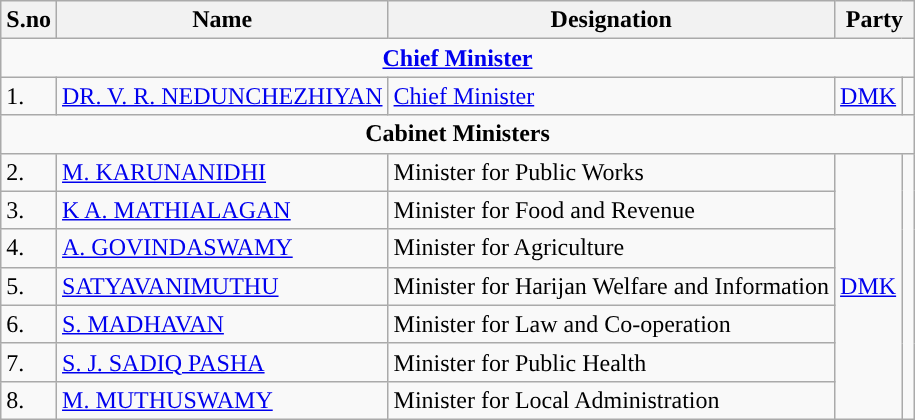<table class="wikitable">
<tr>
<th>S.no</th>
<th>Name</th>
<th>Designation</th>
<th colspan="2" scope="col">Party</th>
</tr>
<tr>
<td colspan="5" style="text-align: center;"><strong><a href='#'>Chief Minister</a></strong></td>
</tr>
<tr>
<td>1.</td>
<td><a href='#'>DR. V. R. NEDUNCHEZHIYAN</a></td>
<td><a href='#'>Chief Minister</a></td>
<td><a href='#'>DMK</a></td>
<td width="1px" style="background-color: "></td>
</tr>
<tr>
<td colspan="5" style="text-align: center;"><strong>Cabinet Ministers</strong></td>
</tr>
<tr>
<td>2.</td>
<td><a href='#'>M. KARUNANIDHI</a></td>
<td>Minister for Public Works</td>
<td rowspan="32"><a href='#'>DMK</a></td>
<td rowspan="32" width="1px" style="background-color: "></td>
</tr>
<tr>
<td>3.</td>
<td><a href='#'>K A. MATHIALAGAN</a></td>
<td>Minister for Food and Revenue</td>
</tr>
<tr>
<td>4.</td>
<td><a href='#'>A. GOVINDASWAMY</a></td>
<td>Minister for Agriculture</td>
</tr>
<tr>
<td>5.</td>
<td><a href='#'>SATYAVANIMUTHU</a></td>
<td>Minister for Harijan Welfare and Information</td>
</tr>
<tr>
<td>6.</td>
<td><a href='#'>S. MADHAVAN</a></td>
<td>Minister for Law and Co-operation</td>
</tr>
<tr>
<td>7.</td>
<td><a href='#'>S. J. SADIQ PASHA</a></td>
<td>Minister for Public Health</td>
</tr>
<tr>
<td>8.</td>
<td><a href='#'>M. MUTHUSWAMY</a></td>
<td>Minister for Local Administration</td>
</tr>
</table>
